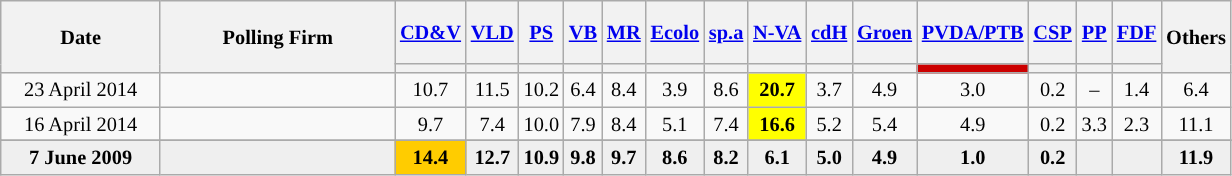<table class="wikitable" style="text-align:center; font-size:85%; line-height:16px;">
<tr style="height:42px;">
<th style="width:100px;" rowspan="2">Date</th>
<th style="width:150px;" rowspan="2">Polling Firm</th>
<th><a href='#'><span>CD&V</span></a></th>
<th><a href='#'><span>VLD</span></a></th>
<th><a href='#'><span>PS</span></a></th>
<th><a href='#'><span>VB</span></a></th>
<th><a href='#'><span>MR</span></a></th>
<th><a href='#'><span>Ecolo</span></a></th>
<th><a href='#'><span>sp.a</span></a></th>
<th><a href='#'><span>N-VA</span></a></th>
<th><a href='#'><span>cdH</span></a></th>
<th><a href='#'><span>Groen</span></a></th>
<th><a href='#'><span>PVDA/PTB</span></a></th>
<th><a href='#'><span>CSP</span></a></th>
<th><a href='#'><span>PP</span></a></th>
<th><a href='#'><span>FDF</span></a></th>
<th style="width:40px;" rowspan="2">Others</th>
</tr>
<tr>
<th style="color:inherit;background:"></th>
<th style="color:inherit;background:"></th>
<th style="color:inherit;background:"></th>
<th style="color:inherit;background:"></th>
<th style="color:inherit;background:"></th>
<th style="color:inherit;background:"></th>
<th style="color:inherit;background:"></th>
<th style="color:inherit;background:"></th>
<th style="color:inherit;background:"></th>
<th style="color:inherit;background:"></th>
<th style="color:inherit;background:#CC0000; width:30px;"></th>
<th style="color:inherit;background:"></th>
<th style="color:inherit;background:"></th>
<th style="color:inherit;background:"></th>
</tr>
<tr>
<td>23 April 2014</td>
<td></td>
<td>10.7</td>
<td>11.5</td>
<td>10.2</td>
<td>6.4</td>
<td>8.4</td>
<td>3.9</td>
<td>8.6</td>
<td style="background:#FFFF00"><strong>20.7</strong></td>
<td>3.7</td>
<td>4.9</td>
<td>3.0</td>
<td>0.2</td>
<td>–</td>
<td>1.4</td>
<td>6.4</td>
</tr>
<tr>
<td>16 April 2014</td>
<td></td>
<td>9.7</td>
<td>7.4</td>
<td>10.0</td>
<td>7.9</td>
<td>8.4</td>
<td>5.1</td>
<td>7.4</td>
<td style="background:#FFFF00"><strong>16.6</strong></td>
<td>5.2</td>
<td>5.4</td>
<td>4.9</td>
<td>0.2</td>
<td>3.3</td>
<td>2.3</td>
<td>11.1</td>
</tr>
<tr>
</tr>
<tr style="background:#EFEFEF; font-weight:bold;">
<td>7 June 2009</td>
<td></td>
<td style="background:#FFCC00">14.4</td>
<td>12.7</td>
<td>10.9</td>
<td>9.8</td>
<td>9.7</td>
<td>8.6</td>
<td>8.2</td>
<td>6.1</td>
<td>5.0</td>
<td>4.9</td>
<td>1.0</td>
<td>0.2</td>
<td></td>
<td></td>
<td>11.9</td>
</tr>
</table>
